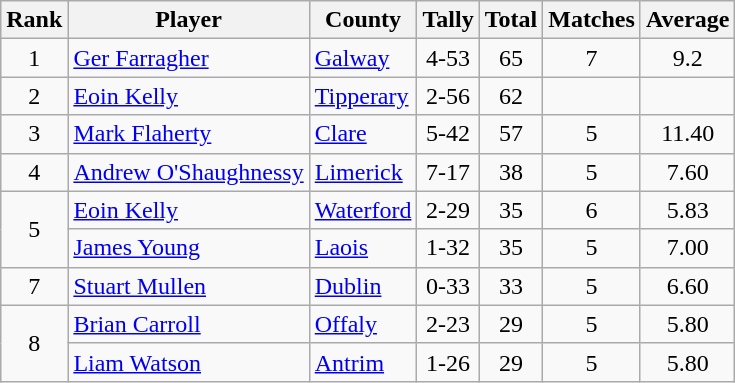<table class="wikitable">
<tr>
<th>Rank</th>
<th>Player</th>
<th>County</th>
<th>Tally</th>
<th>Total</th>
<th>Matches</th>
<th>Average</th>
</tr>
<tr>
<td rowspan=1 align=center>1</td>
<td><a href='#'>Ger Farragher</a></td>
<td><a href='#'>Galway</a></td>
<td align=center>4-53</td>
<td align=center>65</td>
<td align=center>7</td>
<td align=center>9.2</td>
</tr>
<tr>
<td rowspan=1 align=center>2</td>
<td><a href='#'>Eoin Kelly</a></td>
<td><a href='#'>Tipperary</a></td>
<td align=center>2-56</td>
<td align=center>62</td>
<td align=center></td>
<td align=center></td>
</tr>
<tr>
<td rowspan=1 align=center>3</td>
<td><a href='#'>Mark Flaherty</a></td>
<td><a href='#'>Clare</a></td>
<td align=center>5-42</td>
<td align=center>57</td>
<td align=center>5</td>
<td align=center>11.40</td>
</tr>
<tr>
<td rowspan=1 align=center>4</td>
<td><a href='#'>Andrew O'Shaughnessy</a></td>
<td><a href='#'>Limerick</a></td>
<td align=center>7-17</td>
<td align=center>38</td>
<td align=center>5</td>
<td align=center>7.60</td>
</tr>
<tr>
<td rowspan=2 align=center>5</td>
<td><a href='#'>Eoin Kelly</a></td>
<td><a href='#'>Waterford</a></td>
<td align=center>2-29</td>
<td align=center>35</td>
<td align=center>6</td>
<td align=center>5.83</td>
</tr>
<tr>
<td><a href='#'>James Young</a></td>
<td><a href='#'>Laois</a></td>
<td align=center>1-32</td>
<td align=center>35</td>
<td align=center>5</td>
<td align=center>7.00</td>
</tr>
<tr>
<td rowspan=1 align=center>7</td>
<td><a href='#'>Stuart Mullen</a></td>
<td><a href='#'>Dublin</a></td>
<td align=center>0-33</td>
<td align=center>33</td>
<td align=center>5</td>
<td align=center>6.60</td>
</tr>
<tr>
<td rowspan=2 align=center>8</td>
<td><a href='#'>Brian Carroll</a></td>
<td><a href='#'>Offaly</a></td>
<td align=center>2-23</td>
<td align=center>29</td>
<td align=center>5</td>
<td align=center>5.80</td>
</tr>
<tr>
<td><a href='#'>Liam Watson</a></td>
<td><a href='#'>Antrim</a></td>
<td align=center>1-26</td>
<td align=center>29</td>
<td align=center>5</td>
<td align=center>5.80</td>
</tr>
</table>
